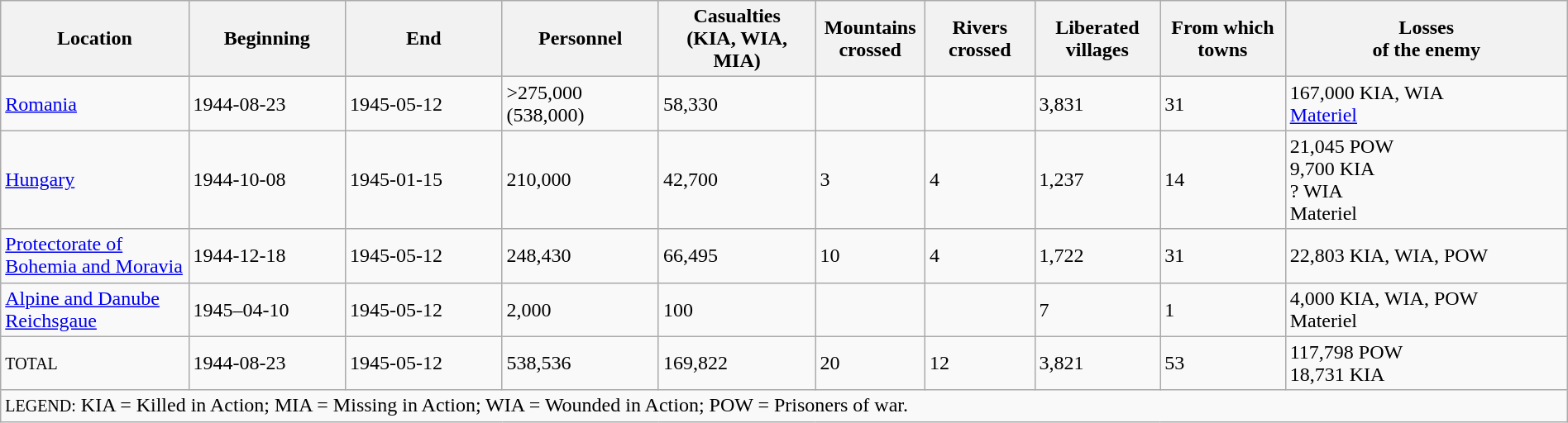<table class="wikitable" width="100%">
<tr>
<th width="12%">Location</th>
<th width="10%">Beginning</th>
<th width="10%">End</th>
<th width="10%">Personnel</th>
<th width="10%">Casualties<br>(KIA, WIA, MIA)</th>
<th width="7%">Mountains crossed</th>
<th width="7%">Rivers crossed</th>
<th width="8%">Liberated villages</th>
<th width="8%">From which towns</th>
<th width="20%">Losses<br>of the enemy</th>
</tr>
<tr>
<td><a href='#'>Romania</a></td>
<td>1944-08-23</td>
<td>1945-05-12</td>
<td>>275,000 (538,000)</td>
<td>58,330</td>
<td></td>
<td></td>
<td>3,831</td>
<td>31</td>
<td>167,000 KIA, WIA<br><a href='#'>Materiel</a></td>
</tr>
<tr>
<td><a href='#'>Hungary</a></td>
<td>1944-10-08</td>
<td>1945-01-15</td>
<td>210,000</td>
<td>42,700</td>
<td>3</td>
<td>4</td>
<td>1,237</td>
<td>14</td>
<td>21,045 POW<br>9,700 KIA<br>? WIA<br>Materiel</td>
</tr>
<tr>
<td><a href='#'>Protectorate of Bohemia and Moravia</a></td>
<td>1944-12-18</td>
<td>1945-05-12</td>
<td>248,430</td>
<td>66,495</td>
<td>10</td>
<td>4</td>
<td>1,722</td>
<td>31</td>
<td>22,803 KIA, WIA, POW</td>
</tr>
<tr>
<td><a href='#'>Alpine and Danube Reichsgaue</a></td>
<td>1945–04-10</td>
<td>1945-05-12</td>
<td>2,000</td>
<td>100</td>
<td></td>
<td></td>
<td>7</td>
<td>1</td>
<td>4,000 KIA, WIA, POW<br>Materiel</td>
</tr>
<tr>
<td><small>TOTAL</small></td>
<td>1944-08-23</td>
<td>1945-05-12</td>
<td>538,536</td>
<td>169,822</td>
<td>20</td>
<td>12</td>
<td>3,821</td>
<td>53</td>
<td>117,798 POW<br>18,731 KIA</td>
</tr>
<tr>
<td colspan="10"><small>LEGEND:</small> KIA = Killed in Action; MIA = Missing in Action; WIA = Wounded in Action; POW = Prisoners of war.</td>
</tr>
</table>
